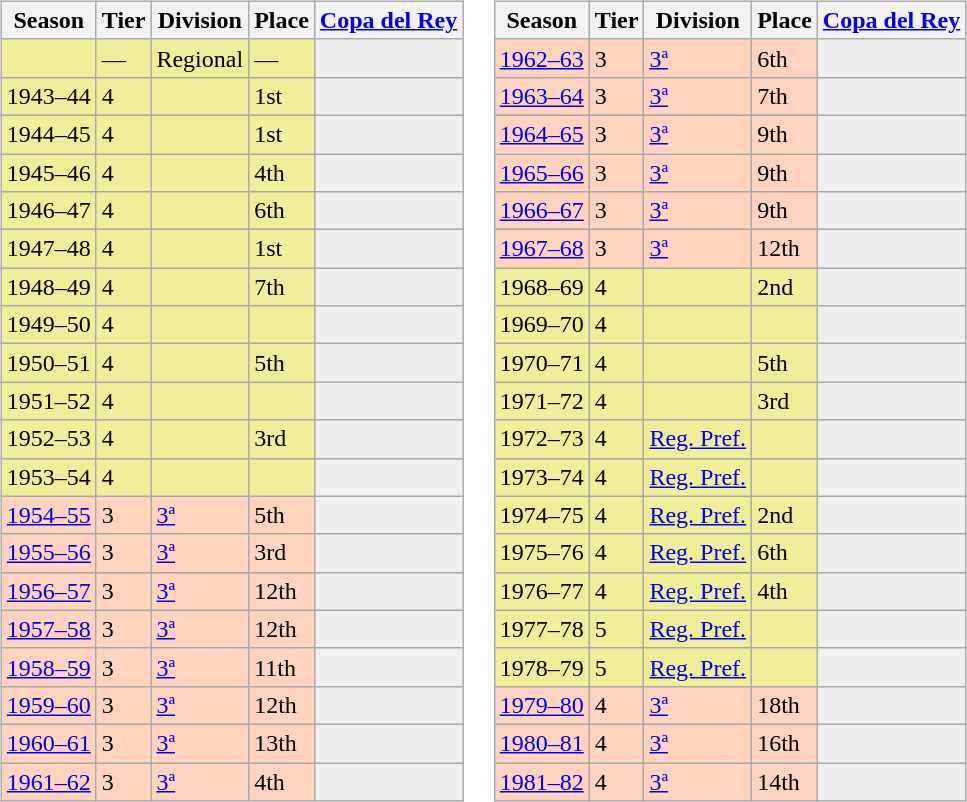<table>
<tr>
<td valign="top" width=0%><br><table class="wikitable">
<tr style="background:#f0f6fa;">
<th>Season</th>
<th>Tier</th>
<th>Division</th>
<th>Place</th>
<th><a href='#'>Copa del Rey</a></th>
</tr>
<tr>
<td style="background:#EFEF99;"></td>
<td style="background:#EFEF99;">—</td>
<td style="background:#EFEF99;">Regional</td>
<td style="background:#EFEF99;">—</td>
<th style="background:#efefef;"></th>
</tr>
<tr>
<td style="background:#EFEF99;">1943–44</td>
<td style="background:#EFEF99;">4</td>
<td style="background:#EFEF99;"></td>
<td style="background:#EFEF99;">1st</td>
<th style="background:#efefef;"></th>
</tr>
<tr>
<td style="background:#EFEF99;">1944–45</td>
<td style="background:#EFEF99;">4</td>
<td style="background:#EFEF99;"></td>
<td style="background:#EFEF99;">1st</td>
<th style="background:#efefef;"></th>
</tr>
<tr>
<td style="background:#EFEF99;">1945–46</td>
<td style="background:#EFEF99;">4</td>
<td style="background:#EFEF99;"></td>
<td style="background:#EFEF99;">4th</td>
<th style="background:#efefef;"></th>
</tr>
<tr>
<td style="background:#EFEF99;">1946–47</td>
<td style="background:#EFEF99;">4</td>
<td style="background:#EFEF99;"></td>
<td style="background:#EFEF99;">6th</td>
<th style="background:#efefef;"></th>
</tr>
<tr>
<td style="background:#EFEF99;">1947–48</td>
<td style="background:#EFEF99;">4</td>
<td style="background:#EFEF99;"></td>
<td style="background:#EFEF99;">1st</td>
<th style="background:#efefef;"></th>
</tr>
<tr>
<td style="background:#EFEF99;">1948–49</td>
<td style="background:#EFEF99;">4</td>
<td style="background:#EFEF99;"></td>
<td style="background:#EFEF99;">7th</td>
<th style="background:#efefef;"></th>
</tr>
<tr>
<td style="background:#EFEF99;">1949–50</td>
<td style="background:#EFEF99;">4</td>
<td style="background:#EFEF99;"></td>
<td style="background:#EFEF99;"></td>
<th style="background:#efefef;"></th>
</tr>
<tr>
<td style="background:#EFEF99;">1950–51</td>
<td style="background:#EFEF99;">4</td>
<td style="background:#EFEF99;"></td>
<td style="background:#EFEF99;">5th</td>
<th style="background:#efefef;"></th>
</tr>
<tr>
<td style="background:#EFEF99;">1951–52</td>
<td style="background:#EFEF99;">4</td>
<td style="background:#EFEF99;"></td>
<td style="background:#EFEF99;"></td>
<th style="background:#efefef;"></th>
</tr>
<tr>
<td style="background:#EFEF99;">1952–53</td>
<td style="background:#EFEF99;">4</td>
<td style="background:#EFEF99;"></td>
<td style="background:#EFEF99;">3rd</td>
<th style="background:#efefef;"></th>
</tr>
<tr>
<td style="background:#EFEF99;">1953–54</td>
<td style="background:#EFEF99;">4</td>
<td style="background:#EFEF99;"></td>
<td style="background:#EFEF99;"></td>
<th style="background:#efefef;"></th>
</tr>
<tr>
<td style="background:#FFD3BD;"><a href='#'>1954–55</a></td>
<td style="background:#FFD3BD;">3</td>
<td style="background:#FFD3BD;"><a href='#'>3ª</a></td>
<td style="background:#FFD3BD;">5th</td>
<td style="background:#efefef;"></td>
</tr>
<tr>
<td style="background:#FFD3BD;"><a href='#'>1955–56</a></td>
<td style="background:#FFD3BD;">3</td>
<td style="background:#FFD3BD;"><a href='#'>3ª</a></td>
<td style="background:#FFD3BD;">3rd</td>
<td style="background:#efefef;"></td>
</tr>
<tr>
<td style="background:#FFD3BD;"><a href='#'>1956–57</a></td>
<td style="background:#FFD3BD;">3</td>
<td style="background:#FFD3BD;"><a href='#'>3ª</a></td>
<td style="background:#FFD3BD;">12th</td>
<th style="background:#efefef;"></th>
</tr>
<tr>
<td style="background:#FFD3BD;"><a href='#'>1957–58</a></td>
<td style="background:#FFD3BD;">3</td>
<td style="background:#FFD3BD;"><a href='#'>3ª</a></td>
<td style="background:#FFD3BD;">12th</td>
<th style="background:#efefef;"></th>
</tr>
<tr>
<td style="background:#FFD3BD;"><a href='#'>1958–59</a></td>
<td style="background:#FFD3BD;">3</td>
<td style="background:#FFD3BD;"><a href='#'>3ª</a></td>
<td style="background:#FFD3BD;">11th</td>
<th style="background:#efefef;"></th>
</tr>
<tr>
<td style="background:#FFD3BD;"><a href='#'>1959–60</a></td>
<td style="background:#FFD3BD;">3</td>
<td style="background:#FFD3BD;"><a href='#'>3ª</a></td>
<td style="background:#FFD3BD;">12th</td>
<th style="background:#efefef;"></th>
</tr>
<tr>
<td style="background:#FFD3BD;"><a href='#'>1960–61</a></td>
<td style="background:#FFD3BD;">3</td>
<td style="background:#FFD3BD;"><a href='#'>3ª</a></td>
<td style="background:#FFD3BD;">13th</td>
<td style="background:#efefef;"></td>
</tr>
<tr>
<td style="background:#FFD3BD;"><a href='#'>1961–62</a></td>
<td style="background:#FFD3BD;">3</td>
<td style="background:#FFD3BD;"><a href='#'>3ª</a></td>
<td style="background:#FFD3BD;">4th</td>
<th style="background:#efefef;"></th>
</tr>
</table>
</td>
<td valign="top" width=51%><br><table class="wikitable">
<tr style="background:#f0f6fa;">
<th>Season</th>
<th>Tier</th>
<th>Division</th>
<th>Place</th>
<th><a href='#'>Copa del Rey</a></th>
</tr>
<tr>
<td style="background:#FFD3BD;"><a href='#'>1962–63</a></td>
<td style="background:#FFD3BD;">3</td>
<td style="background:#FFD3BD;"><a href='#'>3ª</a></td>
<td style="background:#FFD3BD;">6th</td>
<td style="background:#efefef;"></td>
</tr>
<tr>
<td style="background:#FFD3BD;"><a href='#'>1963–64</a></td>
<td style="background:#FFD3BD;">3</td>
<td style="background:#FFD3BD;"><a href='#'>3ª</a></td>
<td style="background:#FFD3BD;">7th</td>
<td style="background:#efefef;"></td>
</tr>
<tr>
<td style="background:#FFD3BD;"><a href='#'>1964–65</a></td>
<td style="background:#FFD3BD;">3</td>
<td style="background:#FFD3BD;"><a href='#'>3ª</a></td>
<td style="background:#FFD3BD;">9th</td>
<th style="background:#efefef;"></th>
</tr>
<tr>
<td style="background:#FFD3BD;"><a href='#'>1965–66</a></td>
<td style="background:#FFD3BD;">3</td>
<td style="background:#FFD3BD;"><a href='#'>3ª</a></td>
<td style="background:#FFD3BD;">9th</td>
<th style="background:#efefef;"></th>
</tr>
<tr>
<td style="background:#FFD3BD;"><a href='#'>1966–67</a></td>
<td style="background:#FFD3BD;">3</td>
<td style="background:#FFD3BD;"><a href='#'>3ª</a></td>
<td style="background:#FFD3BD;">9th</td>
<th style="background:#efefef;"></th>
</tr>
<tr>
<td style="background:#FFD3BD;"><a href='#'>1967–68</a></td>
<td style="background:#FFD3BD;">3</td>
<td style="background:#FFD3BD;"><a href='#'>3ª</a></td>
<td style="background:#FFD3BD;">12th</td>
<th style="background:#efefef;"></th>
</tr>
<tr>
<td style="background:#EFEF99;">1968–69</td>
<td style="background:#EFEF99;">4</td>
<td style="background:#EFEF99;"></td>
<td style="background:#EFEF99;">2nd</td>
<th style="background:#efefef;"></th>
</tr>
<tr>
<td style="background:#EFEF99;">1969–70</td>
<td style="background:#EFEF99;">4</td>
<td style="background:#EFEF99;"></td>
<td style="background:#EFEF99;"></td>
<th style="background:#efefef;"></th>
</tr>
<tr>
<td style="background:#EFEF99;">1970–71</td>
<td style="background:#EFEF99;">4</td>
<td style="background:#EFEF99;"></td>
<td style="background:#EFEF99;">5th</td>
<th style="background:#efefef;"></th>
</tr>
<tr>
<td style="background:#EFEF99;">1971–72</td>
<td style="background:#EFEF99;">4</td>
<td style="background:#EFEF99;"></td>
<td style="background:#EFEF99;">3rd</td>
<th style="background:#efefef;"></th>
</tr>
<tr>
<td style="background:#EFEF99;">1972–73</td>
<td style="background:#EFEF99;">4</td>
<td style="background:#EFEF99;"><a href='#'>Reg. Pref.</a></td>
<td style="background:#EFEF99;"></td>
<th style="background:#efefef;"></th>
</tr>
<tr>
<td style="background:#EFEF99;">1973–74</td>
<td style="background:#EFEF99;">4</td>
<td style="background:#EFEF99;"><a href='#'>Reg. Pref.</a></td>
<td style="background:#EFEF99;"></td>
<th style="background:#efefef;"></th>
</tr>
<tr>
<td style="background:#EFEF99;">1974–75</td>
<td style="background:#EFEF99;">4</td>
<td style="background:#EFEF99;"><a href='#'>Reg. Pref.</a></td>
<td style="background:#EFEF99;">2nd</td>
<th style="background:#efefef;"></th>
</tr>
<tr>
<td style="background:#EFEF99;">1975–76</td>
<td style="background:#EFEF99;">4</td>
<td style="background:#EFEF99;"><a href='#'>Reg. Pref.</a></td>
<td style="background:#EFEF99;">6th</td>
<th style="background:#efefef;"></th>
</tr>
<tr>
<td style="background:#EFEF99;">1976–77</td>
<td style="background:#EFEF99;">4</td>
<td style="background:#EFEF99;"><a href='#'>Reg. Pref.</a></td>
<td style="background:#EFEF99;">4th</td>
<th style="background:#efefef;"></th>
</tr>
<tr>
<td style="background:#EFEF99;">1977–78</td>
<td style="background:#EFEF99;">5</td>
<td style="background:#EFEF99;"><a href='#'>Reg. Pref.</a></td>
<td style="background:#EFEF99;"></td>
<th style="background:#efefef;"></th>
</tr>
<tr>
<td style="background:#EFEF99;">1978–79</td>
<td style="background:#EFEF99;">5</td>
<td style="background:#EFEF99;"><a href='#'>Reg. Pref.</a></td>
<td style="background:#EFEF99;"></td>
<th style="background:#efefef;"></th>
</tr>
<tr>
<td style="background:#FFD3BD;"><a href='#'>1979–80</a></td>
<td style="background:#FFD3BD;">4</td>
<td style="background:#FFD3BD;"><a href='#'>3ª</a></td>
<td style="background:#FFD3BD;">18th</td>
<td style="background:#efefef;"></td>
</tr>
<tr>
<td style="background:#FFD3BD;"><a href='#'>1980–81</a></td>
<td style="background:#FFD3BD;">4</td>
<td style="background:#FFD3BD;"><a href='#'>3ª</a></td>
<td style="background:#FFD3BD;">16th</td>
<th style="background:#efefef;"></th>
</tr>
<tr>
<td style="background:#FFD3BD;"><a href='#'>1981–82</a></td>
<td style="background:#FFD3BD;">4</td>
<td style="background:#FFD3BD;"><a href='#'>3ª</a></td>
<td style="background:#FFD3BD;">14th</td>
<td style="background:#efefef;"></td>
</tr>
</table>
</td>
</tr>
</table>
